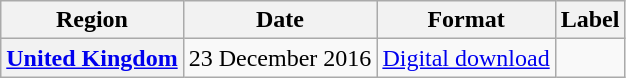<table class="wikitable plainrowheaders" style="text-align:center">
<tr>
<th>Region</th>
<th>Date</th>
<th>Format</th>
<th>Label</th>
</tr>
<tr>
<th scope="row"><a href='#'>United Kingdom</a></th>
<td>23 December 2016</td>
<td><a href='#'>Digital download</a></td>
<td></td>
</tr>
</table>
